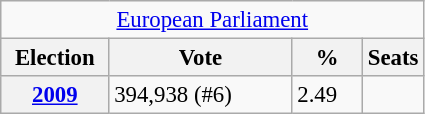<table class="wikitable" style="font-size:95%;">
<tr>
<td align="center" colspan="4"><a href='#'>European Parliament</a></td>
</tr>
<tr>
<th width="65">Election</th>
<th width="115">Vote</th>
<th width="40">%</th>
<th>Seats</th>
</tr>
<tr>
<th><a href='#'>2009</a></th>
<td>394,938 (#6)</td>
<td>2.49</td>
<td></td>
</tr>
</table>
